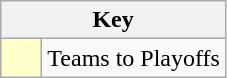<table class="wikitable" style="text-align: center;">
<tr>
<th colspan=2>Key</th>
</tr>
<tr>
<td style="background:#ffffcc; width:20px;"></td>
<td align=left>Teams to Playoffs</td>
</tr>
</table>
